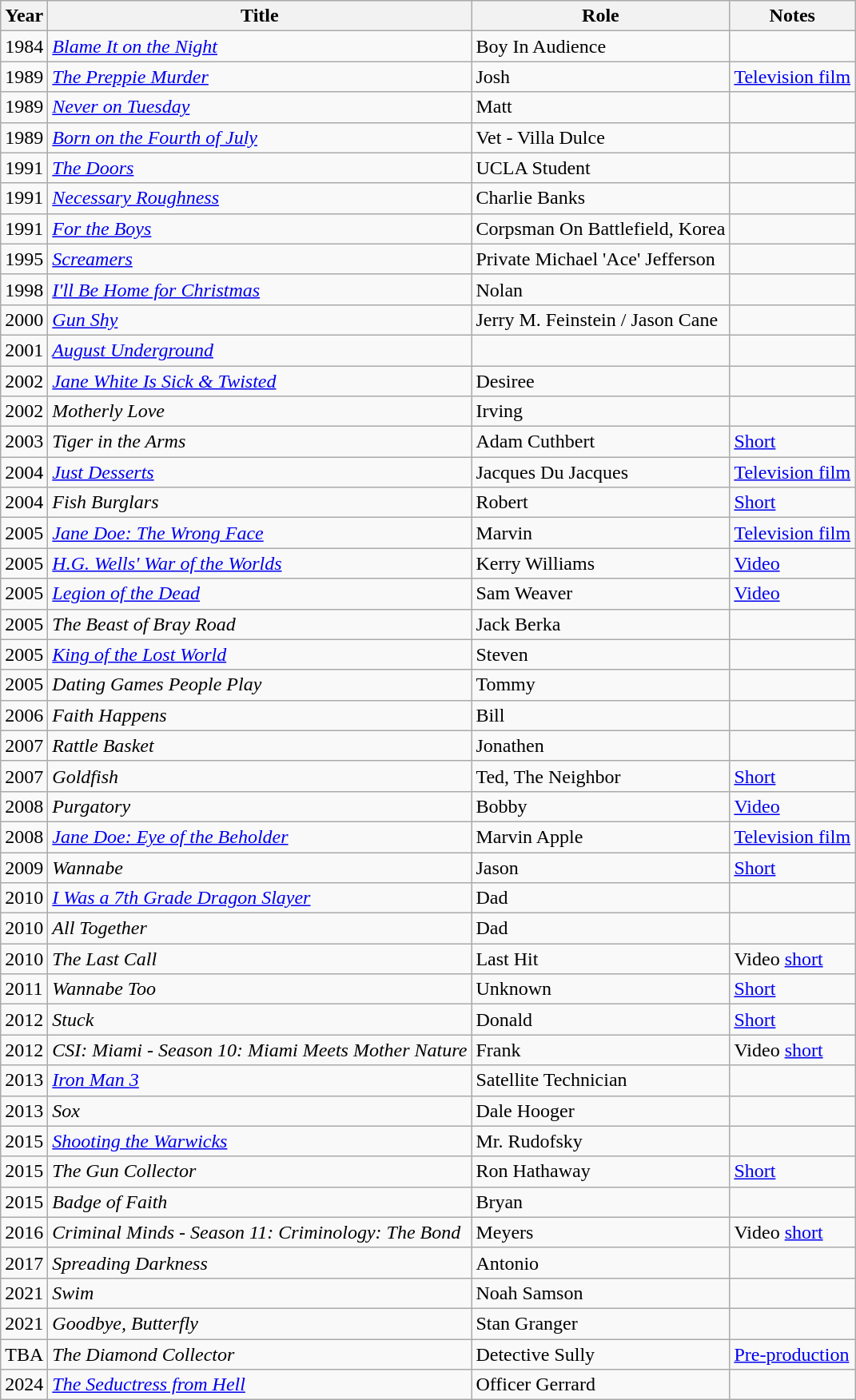<table class="wikitable">
<tr>
<th>Year</th>
<th>Title</th>
<th>Role</th>
<th>Notes</th>
</tr>
<tr>
<td>1984</td>
<td><em><a href='#'>Blame It on the Night</a></em></td>
<td>Boy In Audience</td>
<td></td>
</tr>
<tr>
<td>1989</td>
<td><em><a href='#'>The Preppie Murder</a></em></td>
<td>Josh</td>
<td><a href='#'>Television film</a></td>
</tr>
<tr>
<td>1989</td>
<td><em><a href='#'>Never on Tuesday</a></em></td>
<td>Matt</td>
<td></td>
</tr>
<tr>
<td>1989</td>
<td><em><a href='#'>Born on the Fourth of July</a></em></td>
<td>Vet - Villa Dulce</td>
<td></td>
</tr>
<tr>
<td>1991</td>
<td><em><a href='#'>The Doors</a></em></td>
<td>UCLA Student</td>
<td></td>
</tr>
<tr>
<td>1991</td>
<td><em><a href='#'>Necessary Roughness</a></em></td>
<td>Charlie Banks</td>
<td></td>
</tr>
<tr>
<td>1991</td>
<td><em><a href='#'>For the Boys</a></em></td>
<td>Corpsman On Battlefield, Korea</td>
<td></td>
</tr>
<tr>
<td>1995</td>
<td><em><a href='#'>Screamers</a></em></td>
<td>Private Michael 'Ace' Jefferson</td>
<td></td>
</tr>
<tr>
<td>1998</td>
<td><em><a href='#'>I'll Be Home for Christmas</a></em></td>
<td>Nolan</td>
<td></td>
</tr>
<tr>
<td>2000</td>
<td><em><a href='#'>Gun Shy</a></em></td>
<td>Jerry M. Feinstein / Jason Cane</td>
<td></td>
</tr>
<tr>
<td>2001</td>
<td><em><a href='#'>August Underground</a></em></td>
<td></td>
<td></td>
</tr>
<tr>
<td>2002</td>
<td><em><a href='#'>Jane White Is Sick & Twisted</a></em></td>
<td>Desiree</td>
<td></td>
</tr>
<tr>
<td>2002</td>
<td><em>Motherly Love</em></td>
<td>Irving</td>
<td></td>
</tr>
<tr>
<td>2003</td>
<td><em>Tiger in the Arms</em></td>
<td>Adam Cuthbert</td>
<td><a href='#'>Short</a></td>
</tr>
<tr>
<td>2004</td>
<td><em><a href='#'>Just Desserts</a></em></td>
<td>Jacques Du Jacques</td>
<td><a href='#'>Television film</a></td>
</tr>
<tr>
<td>2004</td>
<td><em>Fish Burglars</em></td>
<td>Robert</td>
<td><a href='#'>Short</a></td>
</tr>
<tr>
<td>2005</td>
<td><em><a href='#'>Jane Doe: The Wrong Face</a></em></td>
<td>Marvin</td>
<td><a href='#'>Television film</a></td>
</tr>
<tr>
<td>2005</td>
<td><em><a href='#'>H.G. Wells' War of the Worlds</a></em></td>
<td>Kerry Williams</td>
<td><a href='#'>Video</a></td>
</tr>
<tr>
<td>2005</td>
<td><em><a href='#'>Legion of the Dead</a></em></td>
<td>Sam Weaver</td>
<td><a href='#'>Video</a></td>
</tr>
<tr>
<td>2005</td>
<td><em>The Beast of Bray Road</em></td>
<td>Jack Berka</td>
<td></td>
</tr>
<tr>
<td>2005</td>
<td><em><a href='#'>King of the Lost World</a></em></td>
<td>Steven</td>
<td></td>
</tr>
<tr>
<td>2005</td>
<td><em>Dating Games People Play</em></td>
<td>Tommy</td>
<td></td>
</tr>
<tr>
<td>2006</td>
<td><em>Faith Happens</em></td>
<td>Bill</td>
<td></td>
</tr>
<tr>
<td>2007</td>
<td><em>Rattle Basket</em></td>
<td>Jonathen</td>
<td></td>
</tr>
<tr>
<td>2007</td>
<td><em>Goldfish</em></td>
<td>Ted, The Neighbor</td>
<td><a href='#'>Short</a></td>
</tr>
<tr>
<td>2008</td>
<td><em>Purgatory</em></td>
<td>Bobby</td>
<td><a href='#'>Video</a></td>
</tr>
<tr>
<td>2008</td>
<td><em><a href='#'>Jane Doe: Eye of the Beholder</a></em></td>
<td>Marvin Apple</td>
<td><a href='#'>Television film</a></td>
</tr>
<tr>
<td>2009</td>
<td><em>Wannabe</em></td>
<td>Jason</td>
<td><a href='#'>Short</a></td>
</tr>
<tr>
<td>2010</td>
<td><em><a href='#'>I Was a 7th Grade Dragon Slayer</a></em></td>
<td>Dad</td>
<td></td>
</tr>
<tr>
<td>2010</td>
<td><em>All Together</em></td>
<td>Dad</td>
<td></td>
</tr>
<tr>
<td>2010</td>
<td><em>The Last Call</em></td>
<td>Last Hit</td>
<td>Video <a href='#'>short</a></td>
</tr>
<tr>
<td>2011</td>
<td><em>Wannabe Too</em></td>
<td>Unknown</td>
<td><a href='#'>Short</a></td>
</tr>
<tr>
<td>2012</td>
<td><em>Stuck</em></td>
<td>Donald</td>
<td><a href='#'>Short</a></td>
</tr>
<tr>
<td>2012</td>
<td><em>CSI: Miami - Season 10: Miami Meets Mother Nature</em></td>
<td>Frank</td>
<td>Video <a href='#'>short</a></td>
</tr>
<tr>
<td>2013</td>
<td><em><a href='#'>Iron Man 3</a></em></td>
<td>Satellite Technician</td>
<td></td>
</tr>
<tr>
<td>2013</td>
<td><em>Sox</em></td>
<td>Dale Hooger</td>
<td></td>
</tr>
<tr>
<td>2015</td>
<td><em><a href='#'>Shooting the Warwicks</a></em></td>
<td>Mr. Rudofsky</td>
<td></td>
</tr>
<tr>
<td>2015</td>
<td><em>The Gun Collector</em></td>
<td>Ron Hathaway</td>
<td><a href='#'>Short</a></td>
</tr>
<tr>
<td>2015</td>
<td><em>Badge of Faith</em></td>
<td>Bryan</td>
<td></td>
</tr>
<tr>
<td>2016</td>
<td><em>Criminal Minds - Season 11: Criminology: The Bond</em></td>
<td>Meyers</td>
<td>Video <a href='#'>short</a></td>
</tr>
<tr>
<td>2017</td>
<td><em>Spreading Darkness</em></td>
<td>Antonio</td>
<td></td>
</tr>
<tr>
<td>2021</td>
<td><em>Swim</em></td>
<td>Noah Samson</td>
<td></td>
</tr>
<tr>
<td>2021</td>
<td><em>Goodbye, Butterfly</em></td>
<td>Stan Granger</td>
<td></td>
</tr>
<tr>
<td>TBA</td>
<td><em>The Diamond Collector </em></td>
<td>Detective Sully</td>
<td><a href='#'>Pre-production</a></td>
</tr>
<tr>
<td>2024</td>
<td><em><a href='#'>The Seductress from Hell</a></em></td>
<td>Officer Gerrard</td>
<td></td>
</tr>
</table>
